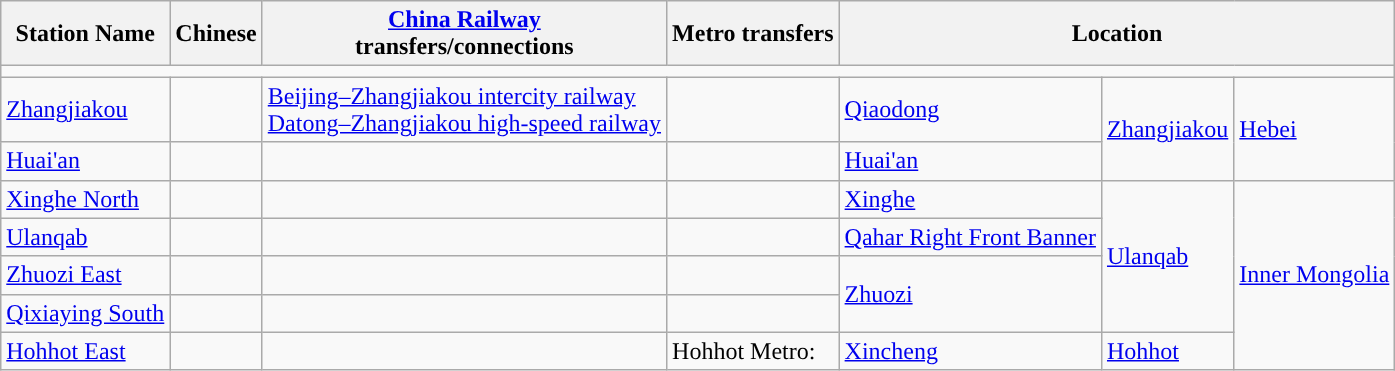<table class="wikitable">
<tr>
<th>Station Name</th>
<th>Chinese<br></th>
<th><a href='#'>China Railway</a><br>transfers/connections</th>
<th>Metro transfers</th>
<th colspan="3">Location</th>
</tr>
<tr style="background:#">
<td colspan = "11"></td>
</tr>
<tr>
<td><a href='#'>Zhangjiakou</a></td>
<td></td>
<td><a href='#'>Beijing–Zhangjiakou intercity railway</a><br><a href='#'>Datong–Zhangjiakou high-speed railway</a></td>
<td></td>
<td><a href='#'>Qiaodong</a></td>
<td rowspan="2"><a href='#'>Zhangjiakou</a></td>
<td rowspan="2"><a href='#'>Hebei</a></td>
</tr>
<tr>
<td><a href='#'>Huai'an</a></td>
<td></td>
<td></td>
<td></td>
<td><a href='#'>Huai'an</a></td>
</tr>
<tr>
<td><a href='#'>Xinghe North</a></td>
<td></td>
<td></td>
<td></td>
<td><a href='#'>Xinghe</a></td>
<td rowspan="4"><a href='#'>Ulanqab</a></td>
<td rowspan="5"><a href='#'>Inner Mongolia</a></td>
</tr>
<tr>
<td><a href='#'>Ulanqab</a></td>
<td></td>
<td></td>
<td></td>
<td><a href='#'>Qahar Right Front Banner</a></td>
</tr>
<tr>
<td><a href='#'>Zhuozi East</a></td>
<td></td>
<td></td>
<td></td>
<td rowspan="2"><a href='#'>Zhuozi</a></td>
</tr>
<tr>
<td><a href='#'>Qixiaying South</a></td>
<td></td>
<td></td>
<td></td>
</tr>
<tr>
<td><a href='#'>Hohhot East</a></td>
<td></td>
<td></td>
<td>Hohhot Metro: </td>
<td><a href='#'>Xincheng</a></td>
<td><a href='#'>Hohhot</a></td>
</tr>
</table>
